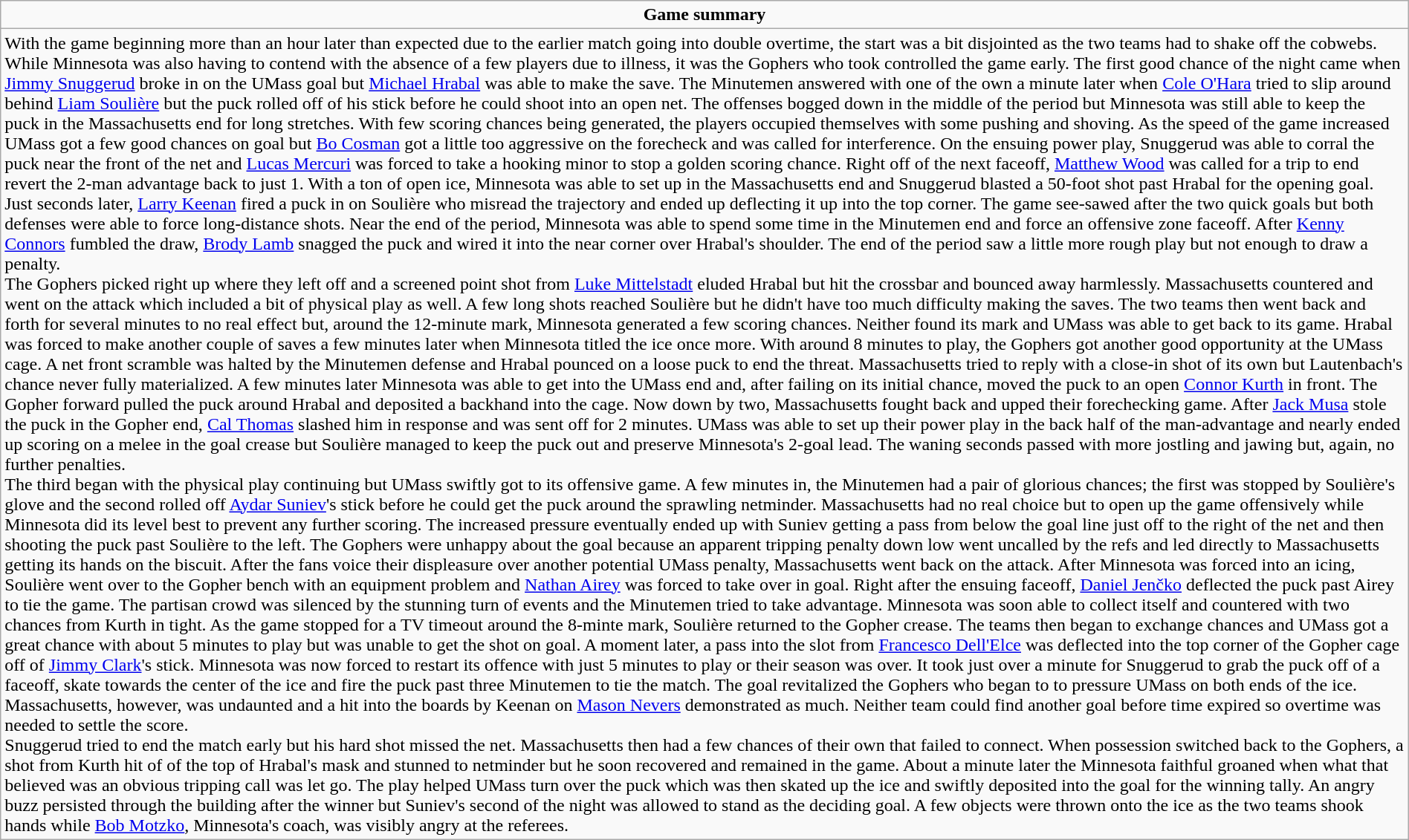<table role="presentation" class="wikitable mw-collapsible autocollapse" width=100%>
<tr>
<td align=center><strong>Game summary</strong></td>
</tr>
<tr>
<td>With the game beginning more than an hour later than expected due to the earlier match going into double overtime, the start was a bit disjointed as the two teams had to shake off the cobwebs. While Minnesota was also having to contend with the absence of a few players due to illness, it was the Gophers who took controlled the game early. The first good chance of the night came when <a href='#'>Jimmy Snuggerud</a> broke in on the UMass goal but <a href='#'>Michael Hrabal</a> was able to make the save. The Minutemen answered with one of the own a minute later when <a href='#'>Cole O'Hara</a> tried to slip around behind <a href='#'>Liam Soulière</a> but the puck rolled off of his stick before he could shoot into an open net. The offenses bogged down in the middle of the period but Minnesota was still able to keep the puck in the Massachusetts end for long stretches. With few scoring chances being generated, the players occupied themselves with some pushing and shoving. As the speed of the game increased UMass got a few good chances on goal but <a href='#'>Bo Cosman</a> got a little too aggressive on the forecheck and was called for interference. On the ensuing power play, Snuggerud was able to corral the puck near the front of the net and <a href='#'>Lucas Mercuri</a> was forced to take a hooking minor to stop a golden scoring chance. Right off of the next faceoff, <a href='#'>Matthew Wood</a> was called for a trip to end revert the 2-man advantage back to just 1. With a ton of open ice, Minnesota was able to set up in the Massachusetts end and Snuggerud blasted a 50-foot shot past Hrabal for the opening goal. Just seconds later, <a href='#'>Larry Keenan</a> fired a puck in on Soulière who misread the trajectory and ended up deflecting it up into the top corner. The game see-sawed after the two quick goals but both defenses were able to force long-distance shots. Near the end of the period, Minnesota was able to spend some time in the Minutemen end and force an offensive zone faceoff. After <a href='#'>Kenny Connors</a> fumbled the draw, <a href='#'>Brody Lamb</a> snagged the puck and wired it into the near corner over Hrabal's shoulder. The end of the period saw a little more rough play but not enough to draw a penalty.<br>The Gophers picked right up where they left off and a screened point shot from <a href='#'>Luke Mittelstadt</a> eluded Hrabal but hit the crossbar and bounced away harmlessly. Massachusetts countered and went on the attack which included a bit of physical play as well. A few long shots reached Soulière but he didn't have too much difficulty making the saves. The two teams then went back and forth for several minutes to no real effect but, around the 12-minute mark, Minnesota generated a few scoring chances. Neither found its mark and UMass was able to get back to its game. Hrabal was forced to make another couple of saves a few minutes later when Minnesota titled the ice once more. With around 8 minutes to play, the Gophers got another good opportunity at the UMass cage. A net front scramble was halted by the Minutemen defense and Hrabal pounced on a loose puck to end the threat. Massachusetts tried to reply with a close-in shot of its own but Lautenbach's chance never fully materialized. A few minutes later Minnesota was able to get into the UMass end and, after failing on its initial chance, moved the puck to an open <a href='#'>Connor Kurth</a> in front. The Gopher forward pulled the puck around Hrabal and deposited a backhand into the cage. Now down by two, Massachusetts fought back and upped their forechecking game. After <a href='#'>Jack Musa</a> stole the puck in the Gopher end, <a href='#'>Cal Thomas</a> slashed him in response and was sent off for 2 minutes. UMass was able to set up their power play in the back half of the man-advantage and nearly ended up scoring on a melee in the goal crease but Soulière managed to keep the puck out and preserve Minnesota's 2-goal lead. The waning seconds passed with more jostling and jawing but, again, no further penalties.<br>The third began with the physical play continuing but UMass swiftly got to its offensive game. A few minutes in, the Minutemen had a pair of glorious chances; the first was stopped by Soulière's glove and the second rolled off <a href='#'>Aydar Suniev</a>'s stick before he could get the puck around the sprawling netminder. Massachusetts had no real choice but to open up the game offensively while Minnesota did its level best to prevent any further scoring. The increased pressure eventually ended up with Suniev getting a pass from below the goal line just off to the right of the net and then shooting the puck past Soulière to the left. The Gophers were unhappy about the goal because an apparent tripping penalty down low went uncalled by the refs and led directly to Massachusetts getting its hands on the biscuit. After the fans voice their displeasure over another potential UMass penalty, Massachusetts went back on the attack. After Minnesota was forced into an icing, Soulière went over to the Gopher bench with an equipment problem and <a href='#'>Nathan Airey</a> was forced to take over in goal. Right after the ensuing faceoff, <a href='#'>Daniel Jenčko</a> deflected the puck past Airey to tie the game. The partisan crowd was silenced by the stunning turn of events and the Minutemen tried to take advantage. Minnesota was soon able to collect itself and countered with two chances from Kurth in tight. As the game stopped for a TV timeout around the 8-minte mark, Soulière returned to the Gopher crease. The teams then began to exchange chances and UMass got a great chance with about 5 minutes to play but was unable to get the shot on goal. A moment later, a pass into the slot from <a href='#'>Francesco Dell'Elce</a> was deflected into the top corner of the Gopher cage off of <a href='#'>Jimmy Clark</a>'s stick. Minnesota was now forced to restart its offence with just 5 minutes to play or their season was over. It took just over a minute for Snuggerud to grab the puck off of a faceoff, skate towards the center of the ice and fire the puck past three Minutemen to tie the match. The goal revitalized the Gophers who began to to pressure UMass on both ends of the ice. Massachusetts, however, was undaunted and a hit into the boards by Keenan on <a href='#'>Mason Nevers</a> demonstrated as much. Neither team could find another goal before time expired so overtime was needed to settle the score.<br>Snuggerud tried to end the match early but his hard shot missed the net. Massachusetts then had a few chances of their own that failed to connect. When possession switched back to the Gophers, a shot from Kurth hit of of the top of Hrabal's mask and stunned to netminder but he soon recovered and remained in the game. About a minute later the Minnesota faithful groaned when what that believed was an obvious tripping call was let go. The play helped UMass turn over the puck which was then skated up the ice and swiftly deposited into the goal for the winning tally. An angry buzz persisted through the building after the winner but Suniev's second of the night was allowed to stand as the deciding goal. A few objects were thrown onto the ice as the two teams shook hands while <a href='#'>Bob Motzko</a>, Minnesota's coach, was visibly angry at the referees.</td>
</tr>
</table>
